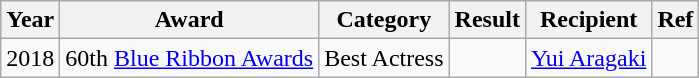<table class="wikitable">
<tr>
<th>Year</th>
<th>Award</th>
<th>Category</th>
<th>Result</th>
<th>Recipient</th>
<th>Ref</th>
</tr>
<tr>
<td>2018</td>
<td>60th <a href='#'>Blue Ribbon Awards</a></td>
<td>Best Actress</td>
<td></td>
<td><a href='#'>Yui Aragaki</a></td>
<td></td>
</tr>
</table>
